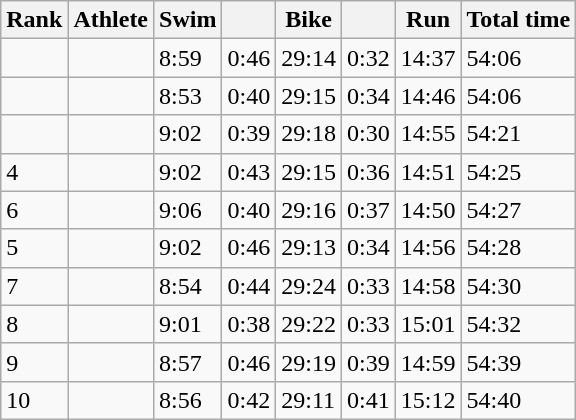<table class="wikitable sortable">
<tr>
<th>Rank</th>
<th>Athlete</th>
<th>Swim</th>
<th></th>
<th>Bike</th>
<th></th>
<th>Run</th>
<th>Total time</th>
</tr>
<tr>
<td></td>
<td></td>
<td>8:59</td>
<td>0:46</td>
<td>29:14</td>
<td>0:32</td>
<td>14:37</td>
<td>54:06</td>
</tr>
<tr>
<td></td>
<td></td>
<td>8:53</td>
<td>0:40</td>
<td>29:15</td>
<td>0:34</td>
<td>14:46</td>
<td>54:06</td>
</tr>
<tr>
<td></td>
<td></td>
<td>9:02</td>
<td>0:39</td>
<td>29:18</td>
<td>0:30</td>
<td>14:55</td>
<td>54:21</td>
</tr>
<tr>
<td>4</td>
<td></td>
<td>9:02</td>
<td>0:43</td>
<td>29:15</td>
<td>0:36</td>
<td>14:51</td>
<td>54:25</td>
</tr>
<tr>
<td>6</td>
<td></td>
<td>9:06</td>
<td>0:40</td>
<td>29:16</td>
<td>0:37</td>
<td>14:50</td>
<td>54:27</td>
</tr>
<tr>
<td>5</td>
<td></td>
<td>9:02</td>
<td>0:46</td>
<td>29:13</td>
<td>0:34</td>
<td>14:56</td>
<td>54:28</td>
</tr>
<tr>
<td>7</td>
<td></td>
<td>8:54</td>
<td>0:44</td>
<td>29:24</td>
<td>0:33</td>
<td>14:58</td>
<td>54:30</td>
</tr>
<tr>
<td>8</td>
<td></td>
<td>9:01</td>
<td>0:38</td>
<td>29:22</td>
<td>0:33</td>
<td>15:01</td>
<td>54:32</td>
</tr>
<tr>
<td>9</td>
<td></td>
<td>8:57</td>
<td>0:46</td>
<td>29:19</td>
<td>0:39</td>
<td>14:59</td>
<td>54:39</td>
</tr>
<tr>
<td>10</td>
<td></td>
<td>8:56</td>
<td>0:42</td>
<td>29:11</td>
<td>0:41</td>
<td>15:12</td>
<td>54:40</td>
</tr>
</table>
